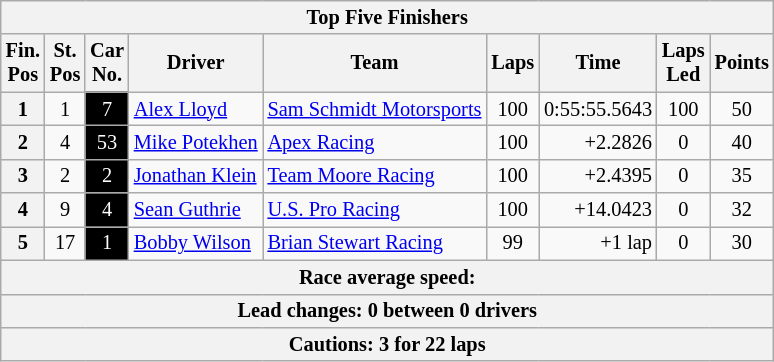<table class="wikitable" style="font-size:85%;">
<tr>
<th colspan=9>Top Five Finishers</th>
</tr>
<tr>
<th>Fin.<br>Pos</th>
<th>St.<br>Pos</th>
<th>Car<br>No.</th>
<th>Driver</th>
<th>Team</th>
<th>Laps</th>
<th>Time</th>
<th>Laps<br>Led</th>
<th>Points</th>
</tr>
<tr>
<th>1</th>
<td align=center>1</td>
<td style="background:#000000; color:white;" align=center>7</td>
<td> <a href='#'>Alex Lloyd</a></td>
<td><a href='#'>Sam Schmidt Motorsports</a></td>
<td align=center>100</td>
<td align=right>0:55:55.5643</td>
<td align=center>100</td>
<td align=center>50</td>
</tr>
<tr>
<th>2</th>
<td align=center>4</td>
<td style="background:#000000; color:white;" align=center>53</td>
<td> <a href='#'>Mike Potekhen</a></td>
<td><a href='#'>Apex Racing</a></td>
<td align=center>100</td>
<td align=right>+2.2826</td>
<td align=center>0</td>
<td align=center>40</td>
</tr>
<tr>
<th>3</th>
<td align=center>2</td>
<td style="background:#000000; color:white;" align=center>2</td>
<td> <a href='#'>Jonathan Klein</a></td>
<td><a href='#'>Team Moore Racing</a></td>
<td align=center>100</td>
<td align=right>+2.4395</td>
<td align=center>0</td>
<td align=center>35</td>
</tr>
<tr>
<th>4</th>
<td align=center>9</td>
<td style="background:#000000; color:white;" align=center>4</td>
<td> <a href='#'>Sean Guthrie</a></td>
<td><a href='#'>U.S. Pro Racing</a></td>
<td align=center>100</td>
<td align=right>+14.0423</td>
<td align=center>0</td>
<td align=center>32</td>
</tr>
<tr>
<th>5</th>
<td align=center>17</td>
<td style="background:#000000; color:white;" align=center>1</td>
<td> <a href='#'>Bobby Wilson</a></td>
<td><a href='#'>Brian Stewart Racing</a></td>
<td align=center>99</td>
<td align=right>+1 lap</td>
<td align=center>0</td>
<td align=center>30</td>
</tr>
<tr>
<th colspan=9>Race average speed: </th>
</tr>
<tr>
<th colspan=9>Lead changes: 0 between 0 drivers</th>
</tr>
<tr>
<th colspan=9>Cautions: 3 for 22 laps</th>
</tr>
</table>
